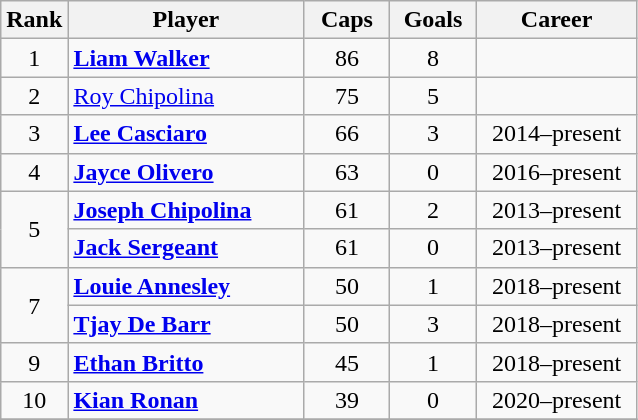<table class="wikitable sortable" style="text-align:center;">
<tr>
<th width=30px>Rank</th>
<th style="width:150px;">Player</th>
<th width=50px>Caps</th>
<th width=50px>Goals</th>
<th style="width:100px;">Career</th>
</tr>
<tr>
<td>1</td>
<td align="left"><strong><a href='#'>Liam Walker</a></strong></td>
<td>86</td>
<td>8</td>
<td></td>
</tr>
<tr>
<td>2</td>
<td align="left"><a href='#'>Roy Chipolina</a></td>
<td>75</td>
<td>5</td>
<td></td>
</tr>
<tr>
<td>3</td>
<td align="left"><strong><a href='#'>Lee Casciaro</a></strong></td>
<td>66</td>
<td>3</td>
<td>2014–present</td>
</tr>
<tr>
<td>4</td>
<td align="left"><strong><a href='#'>Jayce Olivero</a></strong></td>
<td>63</td>
<td>0</td>
<td>2016–present</td>
</tr>
<tr>
<td rowspan="2">5</td>
<td align="left"><strong><a href='#'>Joseph Chipolina</a></strong></td>
<td>61</td>
<td>2</td>
<td>2013–present</td>
</tr>
<tr>
<td align="left"><strong><a href='#'>Jack Sergeant</a></strong></td>
<td>61</td>
<td>0</td>
<td>2013–present</td>
</tr>
<tr>
<td rowspan="2">7</td>
<td align="left"><strong><a href='#'>Louie Annesley</a></strong></td>
<td>50</td>
<td>1</td>
<td>2018–present</td>
</tr>
<tr>
<td align="left"><strong><a href='#'>Tjay De Barr</a></strong></td>
<td>50</td>
<td>3</td>
<td>2018–present</td>
</tr>
<tr>
<td>9</td>
<td align="left"><strong><a href='#'>Ethan Britto</a></strong></td>
<td>45</td>
<td>1</td>
<td>2018–present</td>
</tr>
<tr>
<td rowspan=1>10</td>
<td align="left"><strong><a href='#'>Kian Ronan</a></strong></td>
<td>39</td>
<td>0</td>
<td>2020–present</td>
</tr>
<tr>
</tr>
</table>
